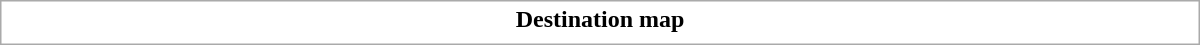<table class="collapsible collapsed" style="border:1px #aaa solid; width:50em; margin:0.2em auto">
<tr>
<th>Destination map</th>
</tr>
<tr>
<td></td>
</tr>
</table>
